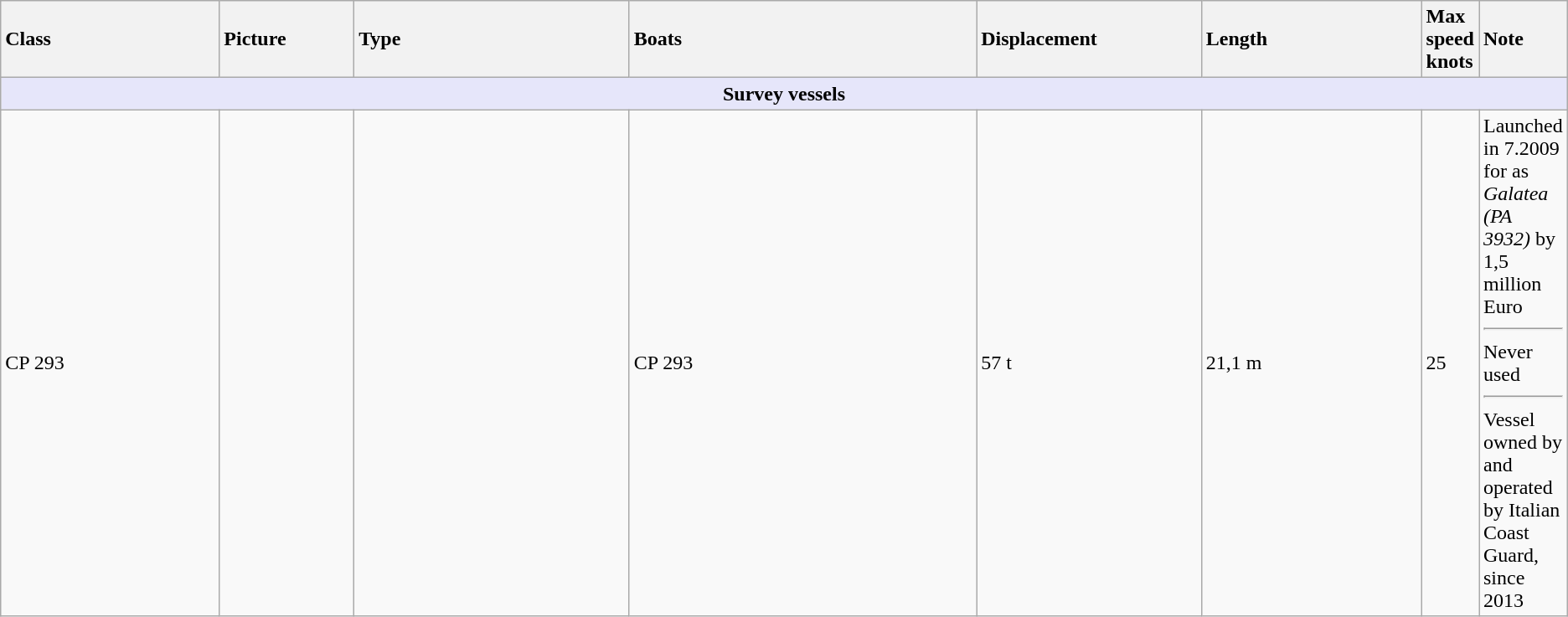<table class="wikitable">
<tr>
<th style="text-align:left; width:15%;">Class</th>
<th style="text-align:left; width:9%;">Picture</th>
<th style="text-align:left; width:19%;">Type</th>
<th style="text-align:left; width:24%;">Boats</th>
<th style="text-align:left; width:15%;">Displacement</th>
<th style="text-align:left; width:15%;">Length</th>
<th style="text-align:left; width:15%;">Max<br>speed<br>knots</th>
<th style="text-align:left; width:20%;">Note</th>
</tr>
<tr>
<th colspan="8" style="background: lavender;">Survey vessels</th>
</tr>
<tr>
<td>CP 293</td>
<td></td>
<td></td>
<td>CP 293 </td>
<td>57 t</td>
<td>21,1 m</td>
<td>25</td>
<td>Launched in 7.2009 for  as <em>Galatea (PA 3932)</em> by 1,5 million Euro<hr>Never used<hr>Vessel owned by   and operated by Italian Coast Guard, since 2013</td>
</tr>
</table>
